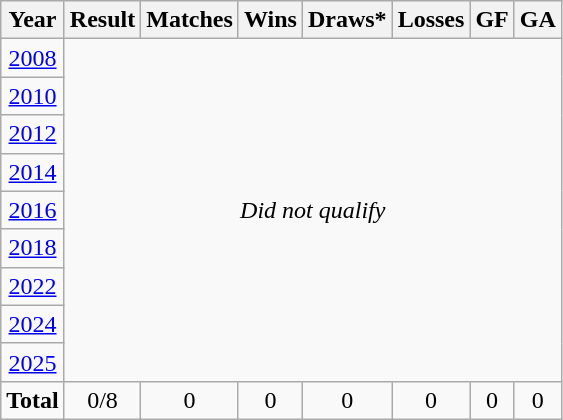<table class="wikitable" style="text-align: center;">
<tr>
<th>Year</th>
<th>Result</th>
<th>Matches</th>
<th>Wins</th>
<th>Draws*</th>
<th>Losses</th>
<th>GF</th>
<th>GA</th>
</tr>
<tr>
<td> <a href='#'>2008</a></td>
<td colspan=7 rowspan=9><em>Did not qualify</em></td>
</tr>
<tr>
<td> <a href='#'>2010</a></td>
</tr>
<tr>
<td> <a href='#'>2012</a></td>
</tr>
<tr>
<td> <a href='#'>2014</a></td>
</tr>
<tr>
<td> <a href='#'>2016</a></td>
</tr>
<tr>
<td> <a href='#'>2018</a></td>
</tr>
<tr>
<td> <a href='#'>2022</a></td>
</tr>
<tr>
<td> <a href='#'>2024</a></td>
</tr>
<tr>
<td> <a href='#'>2025</a></td>
</tr>
<tr>
<td><strong>Total</strong></td>
<td>0/8</td>
<td>0</td>
<td>0</td>
<td>0</td>
<td>0</td>
<td>0</td>
<td>0</td>
</tr>
</table>
